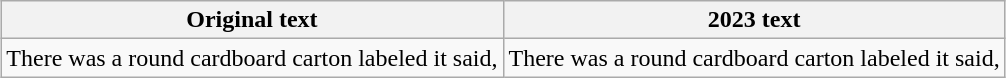<table style="margin:auto;"  class="wikitable">
<tr>
<th style="width: 50%;">Original text</th>
<th style="width: 50%;">2023 text</th>
</tr>
<tr>
<td>There was a round cardboard carton labeled  it said, </td>
<td>There was a round cardboard carton labeled  it said, </td>
</tr>
</table>
